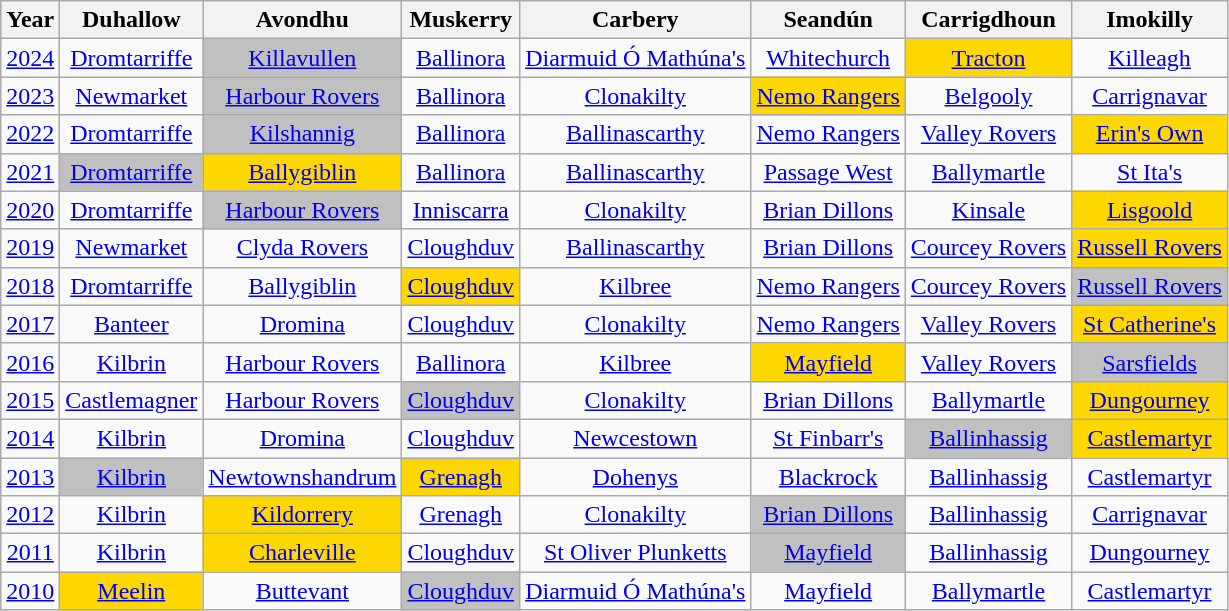<table class="wikitable sortable" style="text-align:center">
<tr>
<th>Year</th>
<th>Duhallow</th>
<th>Avondhu</th>
<th>Muskerry</th>
<th>Carbery</th>
<th>Seandún</th>
<th>Carrigdhoun</th>
<th>Imokilly</th>
</tr>
<tr>
<td><a href='#'>2024</a></td>
<td><a href='#'>Dromtarriffe</a></td>
<td bgcolor="silver"><a href='#'>Killavullen</a></td>
<td><a href='#'>Ballinora</a></td>
<td><a href='#'>Diarmuid Ó Mathúna's</a></td>
<td><a href='#'>Whitechurch</a></td>
<td bgcolor="gold"><a href='#'>Tracton</a></td>
<td><a href='#'>Killeagh</a></td>
</tr>
<tr>
<td><a href='#'>2023</a></td>
<td><a href='#'>Newmarket</a></td>
<td bgcolor="silver"><a href='#'>Harbour Rovers</a></td>
<td><a href='#'>Ballinora</a></td>
<td><a href='#'>Clonakilty</a></td>
<td bgcolor="gold"><a href='#'>Nemo Rangers</a></td>
<td><a href='#'>Belgooly</a></td>
<td><a href='#'>Carrignavar</a></td>
</tr>
<tr>
<td><a href='#'>2022</a></td>
<td><a href='#'>Dromtarriffe</a></td>
<td bgcolor="silver"><a href='#'>Kilshannig</a></td>
<td><a href='#'>Ballinora</a></td>
<td><a href='#'>Ballinascarthy</a></td>
<td><a href='#'>Nemo Rangers</a></td>
<td><a href='#'>Valley Rovers</a></td>
<td bgcolor="gold"><a href='#'>Erin's Own</a></td>
</tr>
<tr>
<td><a href='#'>2021</a></td>
<td bgcolor="silver"><a href='#'>Dromtarriffe</a></td>
<td bgcolor="gold"><a href='#'>Ballygiblin</a></td>
<td><a href='#'>Ballinora</a></td>
<td><a href='#'>Ballinascarthy</a></td>
<td><a href='#'>Passage West</a></td>
<td><a href='#'>Ballymartle</a></td>
<td><a href='#'>St Ita's</a></td>
</tr>
<tr>
<td><a href='#'>2020</a></td>
<td><a href='#'>Dromtarriffe</a></td>
<td bgcolor="silver"><a href='#'>Harbour Rovers</a></td>
<td><a href='#'>Inniscarra</a></td>
<td><a href='#'>Clonakilty</a></td>
<td><a href='#'>Brian Dillons</a></td>
<td><a href='#'>Kinsale</a></td>
<td bgcolor="gold"><a href='#'>Lisgoold</a></td>
</tr>
<tr>
<td><a href='#'>2019</a></td>
<td><a href='#'>Newmarket</a></td>
<td><a href='#'>Clyda Rovers</a></td>
<td><a href='#'>Cloughduv</a></td>
<td><a href='#'>Ballinascarthy</a></td>
<td><a href='#'>Brian Dillons</a></td>
<td><a href='#'>Courcey Rovers</a></td>
<td bgcolor="gold"><a href='#'>Russell Rovers</a></td>
</tr>
<tr>
<td><a href='#'>2018</a></td>
<td><a href='#'>Dromtarriffe</a></td>
<td><a href='#'>Ballygiblin</a></td>
<td bgcolor="gold"><a href='#'>Cloughduv</a></td>
<td><a href='#'>Kilbree</a></td>
<td><a href='#'>Nemo Rangers</a></td>
<td><a href='#'>Courcey Rovers</a></td>
<td bgcolor="silver"><a href='#'>Russell Rovers</a></td>
</tr>
<tr>
<td><a href='#'>2017</a></td>
<td><a href='#'>Banteer</a></td>
<td><a href='#'>Dromina</a></td>
<td><a href='#'>Cloughduv</a></td>
<td><a href='#'>Clonakilty</a></td>
<td><a href='#'>Nemo Rangers</a></td>
<td><a href='#'>Valley Rovers</a></td>
<td bgcolor="gold"><a href='#'>St Catherine's</a></td>
</tr>
<tr>
<td><a href='#'>2016</a></td>
<td><a href='#'>Kilbrin</a></td>
<td><a href='#'>Harbour Rovers</a></td>
<td><a href='#'>Ballinora</a></td>
<td><a href='#'>Kilbree</a></td>
<td bgcolor="gold"><a href='#'>Mayfield</a></td>
<td><a href='#'>Valley Rovers</a></td>
<td bgcolor="silver"><a href='#'>Sarsfields</a></td>
</tr>
<tr>
<td><a href='#'>2015</a></td>
<td><a href='#'>Castlemagner</a></td>
<td><a href='#'>Harbour Rovers</a></td>
<td bgcolor="silver"><a href='#'>Cloughduv</a></td>
<td><a href='#'>Clonakilty</a></td>
<td><a href='#'>Brian Dillons</a></td>
<td><a href='#'>Ballymartle</a></td>
<td bgcolor="gold"><a href='#'>Dungourney</a></td>
</tr>
<tr>
<td><a href='#'>2014</a></td>
<td><a href='#'>Kilbrin</a></td>
<td><a href='#'>Dromina</a></td>
<td><a href='#'>Cloughduv</a></td>
<td><a href='#'>Newcestown</a></td>
<td><a href='#'>St Finbarr's</a></td>
<td bgcolor="silver"><a href='#'>Ballinhassig</a></td>
<td bgcolor="gold"><a href='#'>Castlemartyr</a></td>
</tr>
<tr>
<td><a href='#'>2013</a></td>
<td bgcolor="silver"><a href='#'>Kilbrin</a></td>
<td><a href='#'>Newtownshandrum</a></td>
<td bgcolor="gold"><a href='#'>Grenagh</a></td>
<td><a href='#'>Dohenys</a></td>
<td><a href='#'>Blackrock</a></td>
<td><a href='#'>Ballinhassig</a></td>
<td><a href='#'>Castlemartyr</a></td>
</tr>
<tr>
<td><a href='#'>2012</a></td>
<td><a href='#'>Kilbrin</a></td>
<td bgcolor="gold"><a href='#'>Kildorrery</a></td>
<td><a href='#'>Grenagh</a></td>
<td><a href='#'>Clonakilty</a></td>
<td bgcolor="silver"><a href='#'>Brian Dillons</a></td>
<td><a href='#'>Ballinhassig</a></td>
<td><a href='#'>Carrignavar</a></td>
</tr>
<tr>
<td><a href='#'>2011</a></td>
<td><a href='#'>Kilbrin</a></td>
<td bgcolor="gold"><a href='#'>Charleville</a></td>
<td><a href='#'>Cloughduv</a></td>
<td><a href='#'>St Oliver Plunketts</a></td>
<td bgcolor="silver"><a href='#'>Mayfield</a></td>
<td><a href='#'>Ballinhassig</a></td>
<td><a href='#'>Dungourney</a></td>
</tr>
<tr>
<td><a href='#'>2010</a></td>
<td bgcolor="gold"><a href='#'>Meelin</a></td>
<td><a href='#'>Buttevant</a></td>
<td bgcolor="silver"><a href='#'>Cloughduv</a></td>
<td><a href='#'>Diarmuid Ó Mathúna's</a></td>
<td><a href='#'>Mayfield</a></td>
<td><a href='#'>Ballymartle</a></td>
<td><a href='#'>Castlemartyr</a></td>
</tr>
</table>
